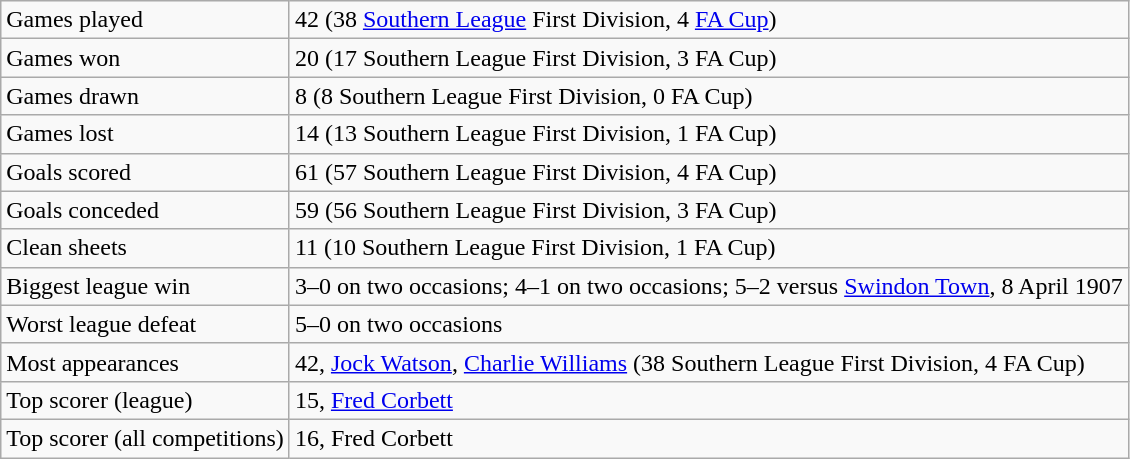<table class="wikitable">
<tr>
<td>Games played</td>
<td>42 (38 <a href='#'>Southern League</a> First Division, 4 <a href='#'>FA Cup</a>)</td>
</tr>
<tr>
<td>Games won</td>
<td>20 (17 Southern League First Division, 3 FA Cup)</td>
</tr>
<tr>
<td>Games drawn</td>
<td>8 (8 Southern League First Division, 0 FA Cup)</td>
</tr>
<tr>
<td>Games lost</td>
<td>14 (13 Southern League First Division, 1 FA Cup)</td>
</tr>
<tr>
<td>Goals scored</td>
<td>61 (57 Southern League First Division, 4 FA Cup)</td>
</tr>
<tr>
<td>Goals conceded</td>
<td>59 (56 Southern League First Division, 3 FA Cup)</td>
</tr>
<tr>
<td>Clean sheets</td>
<td>11 (10 Southern League First Division, 1 FA Cup)</td>
</tr>
<tr>
<td>Biggest league win</td>
<td>3–0 on two occasions; 4–1 on two occasions; 5–2 versus <a href='#'>Swindon Town</a>, 8 April 1907</td>
</tr>
<tr>
<td>Worst league defeat</td>
<td>5–0 on two occasions</td>
</tr>
<tr>
<td>Most appearances</td>
<td>42, <a href='#'>Jock Watson</a>, <a href='#'>Charlie Williams</a> (38 Southern League First Division, 4 FA Cup)</td>
</tr>
<tr>
<td>Top scorer (league)</td>
<td>15, <a href='#'>Fred Corbett</a></td>
</tr>
<tr>
<td>Top scorer (all competitions)</td>
<td>16, Fred Corbett</td>
</tr>
</table>
